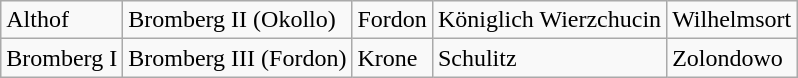<table class="wikitable">
<tr>
<td>Althof</td>
<td>Bromberg II (Okollo)</td>
<td>Fordon</td>
<td>Königlich Wierzchucin</td>
<td>Wilhelmsort</td>
</tr>
<tr>
<td>Bromberg I</td>
<td>Bromberg III (Fordon)</td>
<td>Krone</td>
<td>Schulitz</td>
<td>Zolondowo</td>
</tr>
</table>
